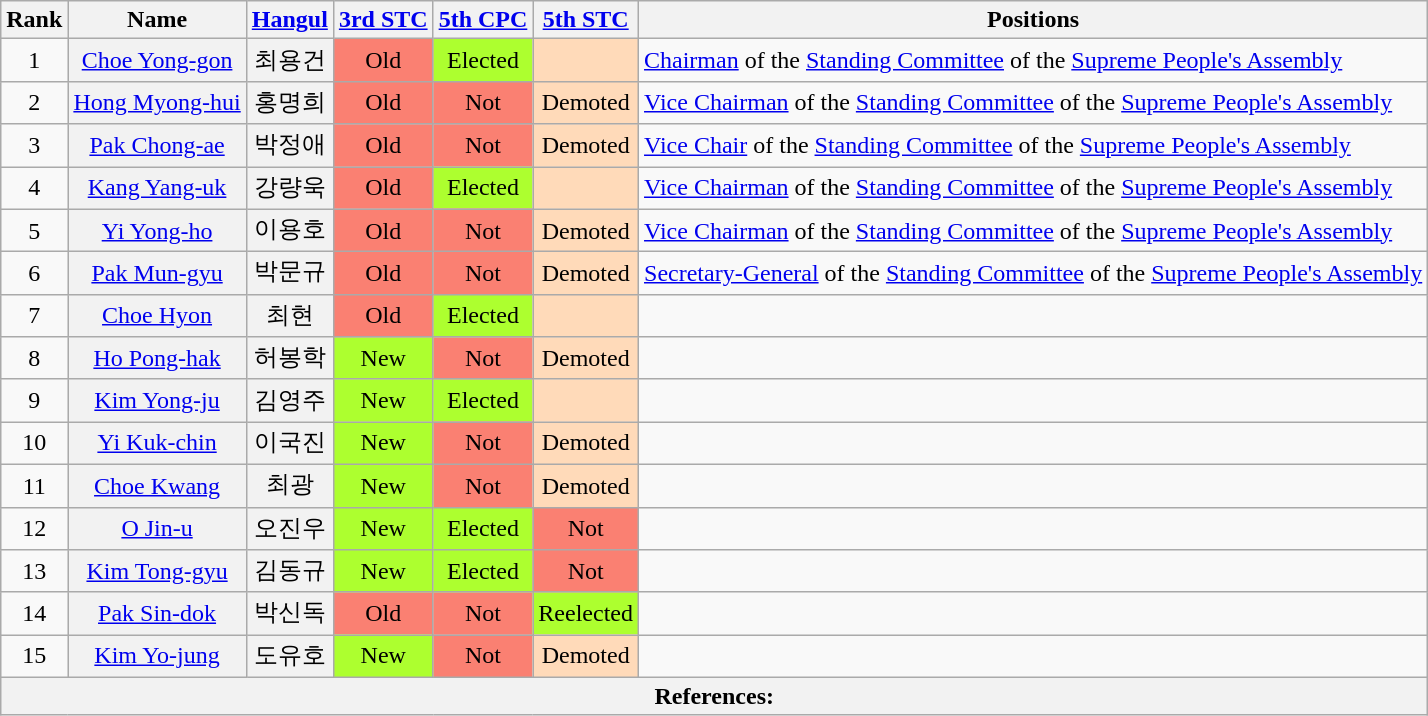<table class="wikitable sortable">
<tr>
<th>Rank</th>
<th>Name</th>
<th class="unsortable"><a href='#'>Hangul</a></th>
<th><a href='#'>3rd STC</a></th>
<th><a href='#'>5th CPC</a></th>
<th><a href='#'>5th STC</a></th>
<th>Positions</th>
</tr>
<tr>
<td align="center">1</td>
<th align="center" scope="row" style="font-weight:normal;"><a href='#'>Choe Yong-gon</a></th>
<th align="center" scope="row" style="font-weight:normal;">최용건</th>
<td style="background: Salmon" align="center">Old</td>
<td align="center" style="background: GreenYellow">Elected</td>
<td style="background: PeachPuff" align="center"></td>
<td><a href='#'>Chairman</a> of the <a href='#'>Standing Committee</a> of the <a href='#'>Supreme People's Assembly</a></td>
</tr>
<tr>
<td align="center">2</td>
<th align="center" scope="row" style="font-weight:normal;"><a href='#'>Hong Myong-hui</a></th>
<th align="center" scope="row" style="font-weight:normal;">홍명희</th>
<td style="background: Salmon" align="center">Old</td>
<td style="background: Salmon" align="center">Not</td>
<td style="background: PeachPuff" align="center">Demoted</td>
<td><a href='#'>Vice Chairman</a> of the <a href='#'>Standing Committee</a> of the <a href='#'>Supreme People's Assembly</a></td>
</tr>
<tr>
<td align="center">3</td>
<th align="center" scope="row" style="font-weight:normal;"><a href='#'>Pak Chong-ae</a></th>
<th align="center" scope="row" style="font-weight:normal;">박정애</th>
<td style="background: Salmon" align="center">Old</td>
<td style="background: Salmon" align="center">Not</td>
<td style="background: PeachPuff" align="center">Demoted</td>
<td><a href='#'>Vice Chair</a> of the <a href='#'>Standing Committee</a> of the <a href='#'>Supreme People's Assembly</a></td>
</tr>
<tr>
<td align="center">4</td>
<th align="center" scope="row" style="font-weight:normal;"><a href='#'>Kang Yang-uk</a></th>
<th align="center" scope="row" style="font-weight:normal;">강량욱</th>
<td style="background: Salmon" align="center">Old</td>
<td align="center" style="background: GreenYellow">Elected</td>
<td style="background: PeachPuff" align="center"></td>
<td><a href='#'>Vice Chairman</a> of the <a href='#'>Standing Committee</a> of the <a href='#'>Supreme People's Assembly</a></td>
</tr>
<tr>
<td align="center">5</td>
<th align="center" scope="row" style="font-weight:normal;"><a href='#'>Yi Yong-ho</a></th>
<th align="center" scope="row" style="font-weight:normal;">이용호</th>
<td style="background: Salmon" align="center">Old</td>
<td style="background: Salmon" align="center">Not</td>
<td style="background: PeachPuff" align="center">Demoted</td>
<td><a href='#'>Vice Chairman</a> of the <a href='#'>Standing Committee</a> of the <a href='#'>Supreme People's Assembly</a></td>
</tr>
<tr>
<td align="center">6</td>
<th align="center" scope="row" style="font-weight:normal;"><a href='#'>Pak Mun-gyu</a></th>
<th align="center" scope="row" style="font-weight:normal;">박문규</th>
<td style="background: Salmon" align="center">Old</td>
<td style="background: Salmon" align="center">Not</td>
<td style="background: PeachPuff" align="center">Demoted</td>
<td><a href='#'>Secretary-General</a> of the <a href='#'>Standing Committee</a> of the <a href='#'>Supreme People's Assembly</a></td>
</tr>
<tr>
<td align="center">7</td>
<th align="center" scope="row" style="font-weight:normal;"><a href='#'>Choe Hyon</a></th>
<th align="center" scope="row" style="font-weight:normal;">최현</th>
<td style="background: Salmon" align="center">Old</td>
<td align="center" style="background: GreenYellow">Elected</td>
<td style="background: PeachPuff" align="center"></td>
<td></td>
</tr>
<tr>
<td align="center">8</td>
<th align="center" scope="row" style="font-weight:normal;"><a href='#'>Ho Pong-hak</a></th>
<th align="center" scope="row" style="font-weight:normal;">허봉학</th>
<td align="center" style="background: GreenYellow">New</td>
<td style="background: Salmon" align="center">Not</td>
<td style="background: PeachPuff" align="center">Demoted</td>
<td></td>
</tr>
<tr>
<td align="center">9</td>
<th align="center" scope="row" style="font-weight:normal;"><a href='#'>Kim Yong-ju</a></th>
<th align="center" scope="row" style="font-weight:normal;">김영주</th>
<td align="center" style="background: GreenYellow">New</td>
<td align="center" style="background: GreenYellow">Elected</td>
<td style="background: PeachPuff" align="center"></td>
<td></td>
</tr>
<tr>
<td align="center">10</td>
<th align="center" scope="row" style="font-weight:normal;"><a href='#'>Yi Kuk-chin</a></th>
<th align="center" scope="row" style="font-weight:normal;">이국진</th>
<td align="center" style="background: GreenYellow">New</td>
<td style="background: Salmon" align="center">Not</td>
<td style="background: PeachPuff" align="center">Demoted</td>
<td></td>
</tr>
<tr>
<td align="center">11</td>
<th align="center" scope="row" style="font-weight:normal;"><a href='#'>Choe Kwang</a></th>
<th align="center" scope="row" style="font-weight:normal;">최광</th>
<td align="center" style="background: GreenYellow">New</td>
<td style="background: Salmon" align="center">Not</td>
<td style="background: PeachPuff" align="center">Demoted</td>
<td></td>
</tr>
<tr>
<td align="center">12</td>
<th align="center" scope="row" style="font-weight:normal;"><a href='#'>O Jin-u</a></th>
<th align="center" scope="row" style="font-weight:normal;">오진우</th>
<td align="center" style="background: GreenYellow">New</td>
<td align="center" style="background: GreenYellow">Elected</td>
<td style="background: Salmon" align="center">Not</td>
<td></td>
</tr>
<tr>
<td align="center">13</td>
<th align="center" scope="row" style="font-weight:normal;"><a href='#'>Kim Tong-gyu</a></th>
<th align="center" scope="row" style="font-weight:normal;">김동규</th>
<td align="center" style="background: GreenYellow">New</td>
<td align="center" style="background: GreenYellow">Elected</td>
<td style="background: Salmon" align="center">Not</td>
<td></td>
</tr>
<tr>
<td align="center">14</td>
<th align="center" scope="row" style="font-weight:normal;"><a href='#'>Pak Sin-dok</a></th>
<th align="center" scope="row" style="font-weight:normal;">박신독</th>
<td style="background: Salmon" align="center">Old</td>
<td style="background: Salmon" align="center">Not</td>
<td align="center" style="background: GreenYellow">Reelected</td>
<td></td>
</tr>
<tr>
<td align="center">15</td>
<th align="center" scope="row" style="font-weight:normal;"><a href='#'>Kim Yo-jung</a></th>
<th align="center" scope="row" style="font-weight:normal;">도유호</th>
<td align="center" style="background: GreenYellow">New</td>
<td style="background: Salmon" align="center">Not</td>
<td style="background: PeachPuff" align="center">Demoted</td>
<td></td>
</tr>
<tr>
<th colspan="7" unsortable><strong>References:</strong><br></th>
</tr>
</table>
